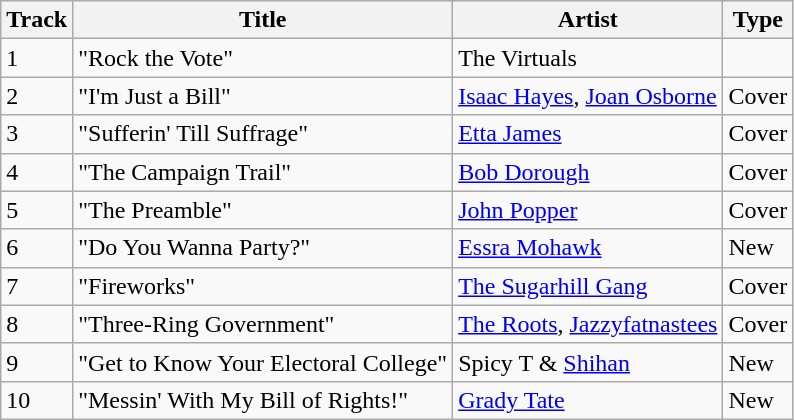<table class="wikitable">
<tr>
<th>Track</th>
<th>Title</th>
<th>Artist</th>
<th>Type</th>
</tr>
<tr>
<td>1</td>
<td>"Rock the Vote"</td>
<td>The Virtuals</td>
<td></td>
</tr>
<tr>
<td>2</td>
<td>"I'm Just a Bill"</td>
<td><a href='#'>Isaac Hayes</a>, <a href='#'>Joan Osborne</a></td>
<td>Cover</td>
</tr>
<tr>
<td>3</td>
<td>"Sufferin' Till Suffrage"</td>
<td><a href='#'>Etta James</a></td>
<td>Cover</td>
</tr>
<tr>
<td>4</td>
<td>"The Campaign Trail"</td>
<td><a href='#'>Bob Dorough</a></td>
<td>Cover</td>
</tr>
<tr>
<td>5</td>
<td>"The Preamble"</td>
<td><a href='#'>John Popper</a></td>
<td>Cover</td>
</tr>
<tr>
<td>6</td>
<td>"Do You Wanna Party?"</td>
<td><a href='#'>Essra Mohawk</a></td>
<td>New</td>
</tr>
<tr>
<td>7</td>
<td>"Fireworks"</td>
<td><a href='#'>The Sugarhill Gang</a></td>
<td>Cover</td>
</tr>
<tr>
<td>8</td>
<td>"Three-Ring Government"</td>
<td><a href='#'>The Roots</a>, <a href='#'>Jazzyfatnastees</a></td>
<td>Cover</td>
</tr>
<tr>
<td>9</td>
<td>"Get to Know Your Electoral College"</td>
<td>Spicy T & <a href='#'>Shihan</a></td>
<td>New</td>
</tr>
<tr>
<td>10</td>
<td>"Messin' With My Bill of Rights!"</td>
<td><a href='#'>Grady Tate</a></td>
<td>New</td>
</tr>
</table>
